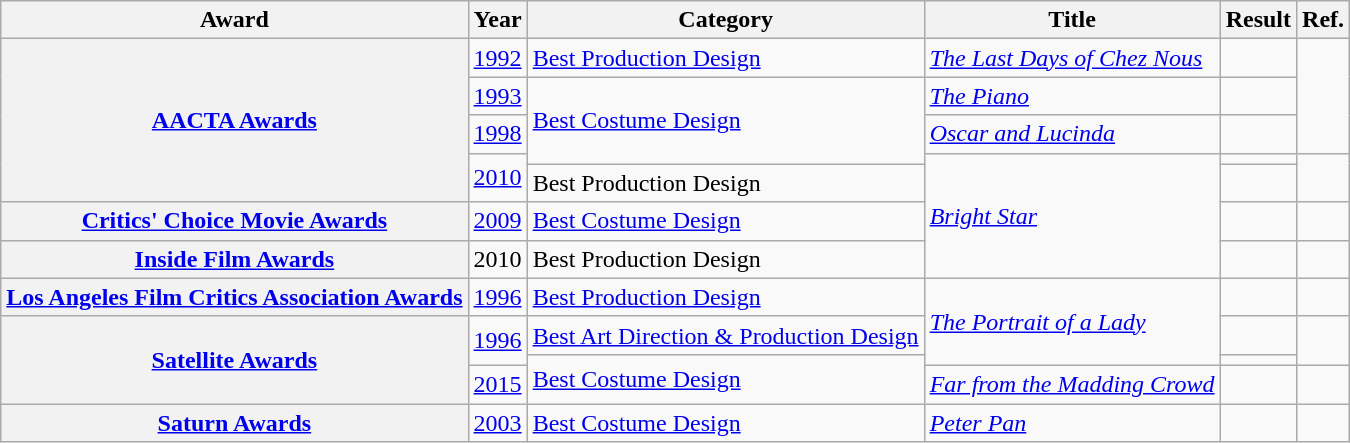<table class="wikitable sortable">
<tr>
<th scope="col">Award</th>
<th scope="col">Year</th>
<th scope="col">Category</th>
<th scope="col">Title</th>
<th scope="col">Result</th>
<th>Ref.</th>
</tr>
<tr>
<th rowspan="5" scope="row" style="text-align:center;"><a href='#'>AACTA Awards</a></th>
<td style="text-align:center;"><a href='#'>1992</a></td>
<td><a href='#'>Best Production Design</a></td>
<td><em><a href='#'>The Last Days of Chez Nous</a></em></td>
<td></td>
</tr>
<tr>
<td style="text-align:center;"><a href='#'>1993</a></td>
<td rowspan="3"><a href='#'>Best Costume Design</a></td>
<td><em><a href='#'>The Piano</a></em></td>
<td></td>
</tr>
<tr>
<td style="text-align:center;"><a href='#'>1998</a></td>
<td><em><a href='#'>Oscar and Lucinda</a></em></td>
<td></td>
</tr>
<tr>
<td rowspan="2" style="text-align:center;"><a href='#'>2010</a></td>
<td rowspan="4"><em><a href='#'>Bright Star</a></em></td>
<td></td>
<td rowspan="2" style="text-align:center;"></td>
</tr>
<tr>
<td>Best Production Design</td>
<td></td>
</tr>
<tr>
<th scope="row" style="text-align:center;"><a href='#'>Critics' Choice Movie Awards</a></th>
<td style="text-align:center;"><a href='#'>2009</a></td>
<td><a href='#'>Best Costume Design</a></td>
<td></td>
<td style="text-align:center;"></td>
</tr>
<tr>
<th scope="row" style="text-align:center;"><a href='#'>Inside Film Awards</a></th>
<td style="text-align:center;">2010</td>
<td>Best Production Design</td>
<td></td>
<td style="text-align:center;"></td>
</tr>
<tr>
<th scope="row" style="text-align:center;"><a href='#'>Los Angeles Film Critics Association Awards</a></th>
<td style="text-align:center;"><a href='#'>1996</a></td>
<td><a href='#'>Best Production Design</a></td>
<td rowspan="3"><em><a href='#'>The Portrait of a Lady</a></em></td>
<td></td>
<td style="text-align:center;"></td>
</tr>
<tr>
<th rowspan="3" scope="row" style="text-align:center;"><a href='#'>Satellite Awards</a></th>
<td rowspan="2" style="text-align:center;"><a href='#'>1996</a></td>
<td><a href='#'>Best Art Direction & Production Design</a></td>
<td></td>
<td rowspan="2" style="text-align:center;"></td>
</tr>
<tr>
<td rowspan="2"><a href='#'>Best Costume Design</a></td>
<td></td>
</tr>
<tr>
<td style="text-align:center;"><a href='#'>2015</a></td>
<td><em><a href='#'>Far from the Madding Crowd</a></em></td>
<td></td>
<td style="text-align:center;"></td>
</tr>
<tr>
<th scope="row" style="text-align:center;"><a href='#'>Saturn Awards</a></th>
<td style="text-align:center;"><a href='#'>2003</a></td>
<td><a href='#'>Best Costume Design</a></td>
<td><em><a href='#'>Peter Pan</a></em></td>
<td></td>
<td style="text-align:center;"></td>
</tr>
</table>
